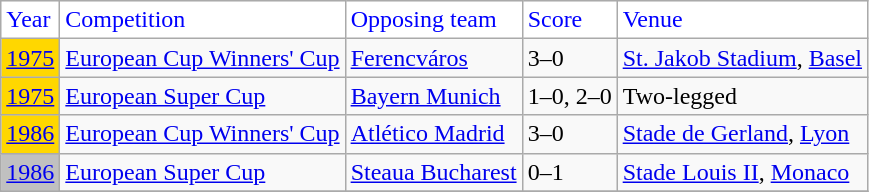<table class="wikitable">
<tr>
<td style="background:white;color:blue">Year</td>
<td style="background:white;color:blue">Competition</td>
<td style="background:white;color:blue">Opposing team</td>
<td style="background:white;color:blue">Score</td>
<td style="background:white;color:blue">Venue</td>
</tr>
<tr>
<td bgcolor=Gold><a href='#'>1975</a></td>
<td><a href='#'>European Cup Winners' Cup</a></td>
<td> <a href='#'>Ferencváros</a></td>
<td>3–0</td>
<td> <a href='#'>St. Jakob Stadium</a>, <a href='#'>Basel</a></td>
</tr>
<tr>
<td bgcolor=Gold><a href='#'>1975</a></td>
<td><a href='#'>European Super Cup</a></td>
<td> <a href='#'>Bayern Munich</a></td>
<td>1–0, 2–0</td>
<td>Two-legged</td>
</tr>
<tr>
<td bgcolor=Gold><a href='#'>1986</a></td>
<td><a href='#'>European Cup Winners' Cup</a></td>
<td> <a href='#'>Atlético Madrid</a></td>
<td>3–0</td>
<td> <a href='#'>Stade de Gerland</a>, <a href='#'>Lyon</a></td>
</tr>
<tr>
<td bgcolor=Silver><a href='#'>1986</a></td>
<td><a href='#'>European Super Cup</a></td>
<td> <a href='#'>Steaua Bucharest</a></td>
<td>0–1</td>
<td> <a href='#'>Stade Louis II</a>, <a href='#'>Monaco</a></td>
</tr>
<tr>
</tr>
</table>
